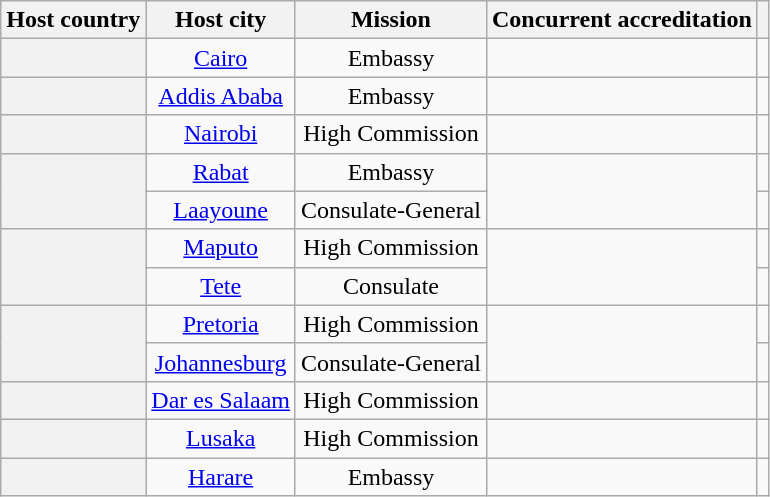<table class="wikitable plainrowheaders" style="text-align:center;">
<tr>
<th scope="col">Host country</th>
<th scope="col">Host city</th>
<th scope="col">Mission</th>
<th scope="col">Concurrent accreditation</th>
<th scope="col"></th>
</tr>
<tr>
<th scope="row"></th>
<td><a href='#'>Cairo</a></td>
<td>Embassy</td>
<td></td>
<td></td>
</tr>
<tr>
<th scope="row"></th>
<td><a href='#'>Addis Ababa</a></td>
<td>Embassy</td>
<td></td>
<td></td>
</tr>
<tr>
<th scope="row"></th>
<td><a href='#'>Nairobi</a></td>
<td>High Commission</td>
<td></td>
<td></td>
</tr>
<tr>
<th scope="row"  rowspan="2"></th>
<td><a href='#'>Rabat</a></td>
<td>Embassy</td>
<td rowspan="2"></td>
<td></td>
</tr>
<tr>
<td><a href='#'>Laayoune</a></td>
<td>Consulate-General</td>
<td></td>
</tr>
<tr>
<th scope="row" rowspan="2"></th>
<td><a href='#'>Maputo</a></td>
<td>High Commission</td>
<td rowspan="2"></td>
<td></td>
</tr>
<tr>
<td><a href='#'>Tete</a></td>
<td>Consulate</td>
<td></td>
</tr>
<tr>
<th scope="row" rowspan="2"></th>
<td><a href='#'>Pretoria</a></td>
<td>High Commission</td>
<td rowspan="2"></td>
<td></td>
</tr>
<tr>
<td><a href='#'>Johannesburg</a></td>
<td>Consulate-General</td>
<td></td>
</tr>
<tr>
<th scope="row"></th>
<td><a href='#'>Dar es Salaam</a></td>
<td>High Commission</td>
<td></td>
<td></td>
</tr>
<tr>
<th scope="row"></th>
<td><a href='#'>Lusaka</a></td>
<td>High Commission</td>
<td></td>
<td></td>
</tr>
<tr>
<th scope="row"></th>
<td><a href='#'>Harare</a></td>
<td>Embassy</td>
<td></td>
<td></td>
</tr>
</table>
